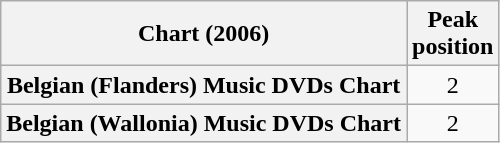<table class="wikitable plainrowheaders sortable" style="text-align:center;" border="1">
<tr>
<th scope="col">Chart (2006)</th>
<th scope="col">Peak<br>position</th>
</tr>
<tr>
<th scope="row">Belgian (Flanders) Music DVDs Chart</th>
<td>2</td>
</tr>
<tr>
<th scope="row">Belgian (Wallonia) Music DVDs Chart</th>
<td>2</td>
</tr>
</table>
